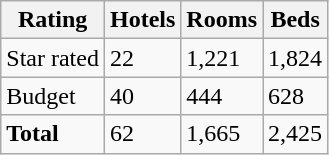<table class="wikitable">
<tr>
<th scope="col">Rating</th>
<th scope="col">Hotels</th>
<th scope="col">Rooms</th>
<th scope="col">Beds</th>
</tr>
<tr>
<td>Star rated</td>
<td>22</td>
<td>1,221</td>
<td>1,824</td>
</tr>
<tr>
<td>Budget</td>
<td>40</td>
<td>444</td>
<td>628</td>
</tr>
<tr>
<td><strong>Total</strong></td>
<td>62</td>
<td>1,665</td>
<td>2,425</td>
</tr>
</table>
